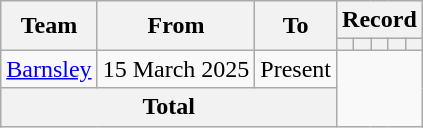<table class=wikitable style=text-align:center>
<tr>
<th rowspan=2>Team</th>
<th rowspan=2>From</th>
<th rowspan=2>To</th>
<th colspan=5>Record</th>
</tr>
<tr>
<th></th>
<th></th>
<th></th>
<th></th>
<th></th>
</tr>
<tr>
<td align=left><a href='#'>Barnsley</a></td>
<td align=left>15 March 2025</td>
<td align=left>Present<br></td>
</tr>
<tr>
<th colspan=3>Total<br></th>
</tr>
</table>
